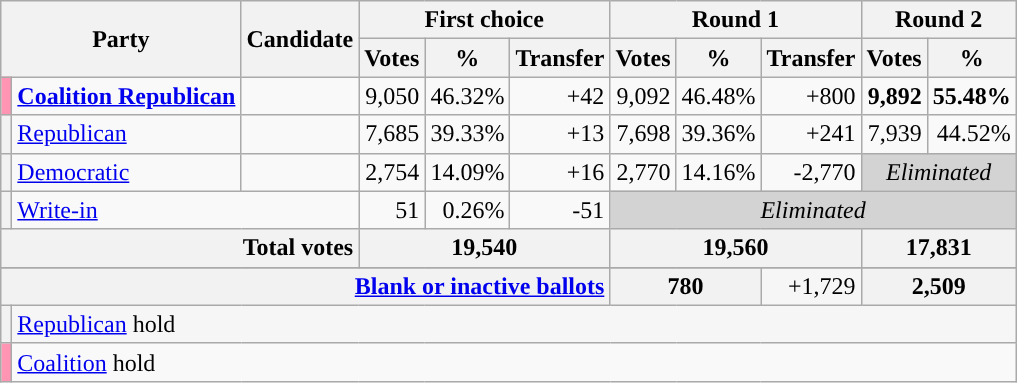<table class="wikitable sortable" style="text-align:right">
<tr>
<th colspan=2 rowspan=2>Party</th>
<th rowspan=2>Candidate</th>
<th colspan=3>First choice</th>
<th colspan=3>Round 1</th>
<th colspan=3>Round 2</th>
</tr>
<tr>
<th>Votes</th>
<th>%</th>
<th>Transfer</th>
<th>Votes</th>
<th>%</th>
<th>Transfer</th>
<th>Votes</th>
<th>%</th>
</tr>
<tr>
<th style="background-color:#ff95b3ff"></th>
<td style="text-align:left"><strong><a href='#'>Coalition Republican</a></strong></td>
<td style="text-align:left" scope="row"><strong></strong></td>
<td>9,050</td>
<td>46.32%</td>
<td>+42</td>
<td>9,092</td>
<td>46.48%</td>
<td>+800</td>
<td><strong>9,892</strong></td>
<td><strong>55.48%</strong></td>
</tr>
<tr>
<th style="background-color:"></th>
<td style="text-align:left"><a href='#'>Republican</a></td>
<td style="text-align:left" scope="row"></td>
<td>7,685</td>
<td>39.33%</td>
<td>+13</td>
<td>7,698</td>
<td>39.36%</td>
<td>+241</td>
<td>7,939</td>
<td>44.52%</td>
</tr>
<tr>
<th style="background-color:"></th>
<td style="text-align:left"><a href='#'>Democratic</a></td>
<td style="text-align:left" scope="row"></td>
<td>2,754</td>
<td>14.09%</td>
<td>+16</td>
<td>2,770</td>
<td>14.16%</td>
<td>-2,770</td>
<td colspan="2"  style="background:lightgrey; text-align:center;"><em>Eliminated</em></td>
</tr>
<tr>
<th style="background-color:"></th>
<td style="text-align:left" colspan=2><a href='#'>Write-in</a></td>
<td>51</td>
<td>0.26%</td>
<td>-51</td>
<td colspan="5"  style="background:lightgrey; text-align:center;"><em>Eliminated</em></td>
</tr>
<tr class="sortbottom" style="background-color:#F6F6F6">
<th colspan=3 scope="row" style="text-align:right;"><strong>Total votes</strong></th>
<th colspan=3><strong>19,540</strong></th>
<th colspan=3><strong>19,560</strong></th>
<th colspan=3><strong>17,831</strong></th>
</tr>
<tr class="sortbottom">
</tr>
<tr class="sortbottom" style="background-color:#F6F6F6">
<th colspan=6 scope="row" style="text-align:right;"><a href='#'>Blank or inactive ballots</a></th>
<th colspan=2>780</th>
<td>+1,729</td>
<th colspan=2>2,509</th>
</tr>
<tr class="sortbottom" style="background:#f6f6f6;">
<th style="background-color:"></th>
<td colspan="13" style="text-align:left"><a href='#'>Republican</a> hold</td>
</tr>
<tr>
<th style="background-color:#ff95b3ff"></th>
<td colspan="13" style="text-align:left"><a href='#'>Coalition</a> hold</td>
</tr>
</table>
